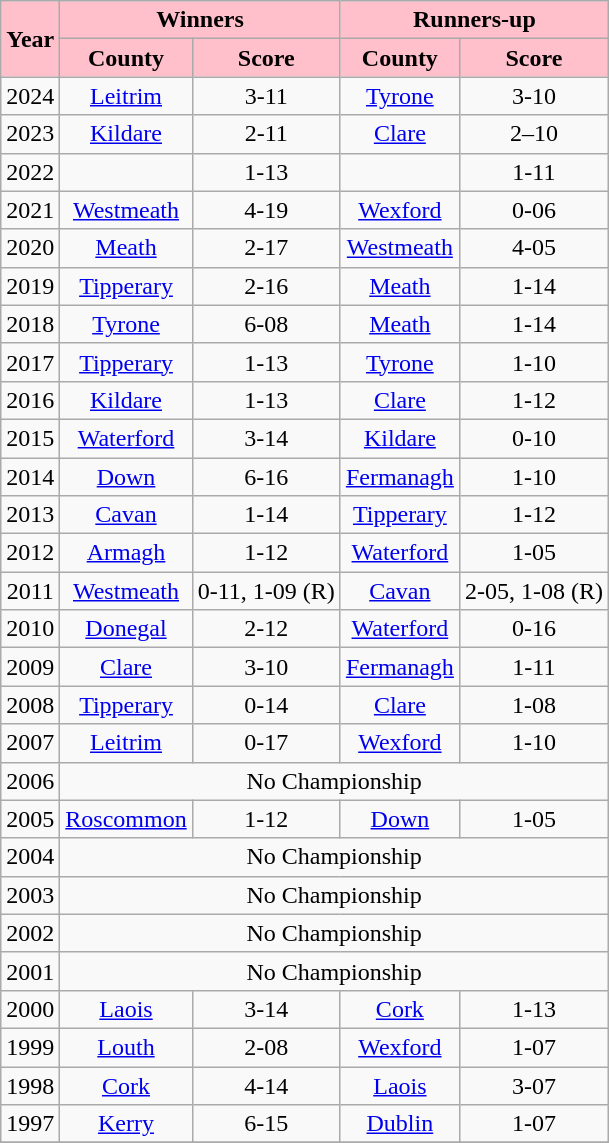<table class="wikitable" style="text-align:center;">
<tr>
<th rowspan="2" style="background:pink;"><strong>Year</strong></th>
<th colspan="2" style="background:pink;"><strong>Winners</strong></th>
<th colspan="2" style="background:pink;"><strong>Runners-up</strong></th>
</tr>
<tr>
<th style="background:pink;"><strong>County</strong></th>
<th style="background:pink;"><strong>Score</strong></th>
<th style="background:pink;"><strong>County</strong></th>
<th style="background:pink;"><strong>Score</strong></th>
</tr>
<tr>
<td>2024</td>
<td><a href='#'>Leitrim</a></td>
<td>3-11</td>
<td><a href='#'>Tyrone</a></td>
<td>3-10</td>
</tr>
<tr>
<td>2023</td>
<td><a href='#'>Kildare</a></td>
<td>2-11</td>
<td><a href='#'>Clare</a></td>
<td>2–10</td>
</tr>
<tr>
<td>2022</td>
<td></td>
<td>1-13</td>
<td></td>
<td>1-11</td>
</tr>
<tr>
<td>2021</td>
<td><a href='#'>Westmeath</a></td>
<td>4-19</td>
<td><a href='#'>Wexford</a></td>
<td>0-06</td>
</tr>
<tr>
<td>2020</td>
<td><a href='#'>Meath</a></td>
<td>2-17</td>
<td><a href='#'>Westmeath</a></td>
<td>4-05</td>
</tr>
<tr>
<td>2019</td>
<td><a href='#'>Tipperary</a></td>
<td>2-16</td>
<td><a href='#'>Meath</a></td>
<td>1-14</td>
</tr>
<tr>
<td>2018</td>
<td><a href='#'>Tyrone</a></td>
<td>6-08</td>
<td><a href='#'>Meath</a></td>
<td>1-14</td>
</tr>
<tr>
<td>2017</td>
<td><a href='#'>Tipperary</a></td>
<td>1-13</td>
<td><a href='#'>Tyrone</a></td>
<td>1-10</td>
</tr>
<tr>
<td>2016</td>
<td><a href='#'>Kildare</a></td>
<td>1-13</td>
<td><a href='#'>Clare</a></td>
<td>1-12</td>
</tr>
<tr>
<td>2015</td>
<td><a href='#'>Waterford</a></td>
<td>3-14</td>
<td><a href='#'>Kildare</a></td>
<td>0-10</td>
</tr>
<tr>
<td>2014</td>
<td><a href='#'>Down</a></td>
<td>6-16</td>
<td><a href='#'>Fermanagh</a></td>
<td>1-10</td>
</tr>
<tr>
<td>2013</td>
<td><a href='#'>Cavan</a></td>
<td>1-14</td>
<td><a href='#'>Tipperary</a></td>
<td>1-12</td>
</tr>
<tr>
<td>2012 </td>
<td><a href='#'>Armagh</a></td>
<td>1-12</td>
<td><a href='#'>Waterford</a></td>
<td>1-05</td>
</tr>
<tr>
<td>2011  </td>
<td><a href='#'>Westmeath</a></td>
<td>0-11, 1-09 (R)</td>
<td><a href='#'>Cavan</a></td>
<td>2-05, 1-08 (R)</td>
</tr>
<tr>
<td>2010 </td>
<td><a href='#'>Donegal</a></td>
<td>2-12</td>
<td><a href='#'>Waterford</a></td>
<td>0-16</td>
</tr>
<tr>
<td>2009 </td>
<td><a href='#'>Clare</a></td>
<td>3-10</td>
<td><a href='#'>Fermanagh</a></td>
<td>1-11</td>
</tr>
<tr>
<td>2008 </td>
<td><a href='#'>Tipperary</a></td>
<td>0-14</td>
<td><a href='#'>Clare</a></td>
<td>1-08</td>
</tr>
<tr>
<td>2007 </td>
<td><a href='#'>Leitrim</a></td>
<td>0-17</td>
<td><a href='#'>Wexford</a></td>
<td>1-10</td>
</tr>
<tr>
<td>2006</td>
<td colspan="4">No Championship</td>
</tr>
<tr>
<td>2005</td>
<td><a href='#'>Roscommon</a></td>
<td>1-12</td>
<td><a href='#'>Down</a></td>
<td>1-05</td>
</tr>
<tr>
<td>2004</td>
<td colspan="4">No Championship</td>
</tr>
<tr>
<td>2003</td>
<td colspan="4">No Championship</td>
</tr>
<tr>
<td>2002</td>
<td colspan="4">No Championship</td>
</tr>
<tr>
<td>2001</td>
<td colspan="4">No Championship</td>
</tr>
<tr>
<td>2000</td>
<td><a href='#'>Laois</a></td>
<td>3-14</td>
<td><a href='#'>Cork</a></td>
<td>1-13</td>
</tr>
<tr>
<td>1999 </td>
<td><a href='#'>Louth</a></td>
<td>2-08</td>
<td><a href='#'>Wexford</a></td>
<td>1-07</td>
</tr>
<tr>
<td>1998</td>
<td><a href='#'>Cork</a></td>
<td>4-14</td>
<td><a href='#'>Laois</a></td>
<td>3-07</td>
</tr>
<tr>
<td>1997 </td>
<td><a href='#'>Kerry</a></td>
<td>6-15</td>
<td><a href='#'>Dublin</a></td>
<td>1-07</td>
</tr>
<tr>
</tr>
</table>
